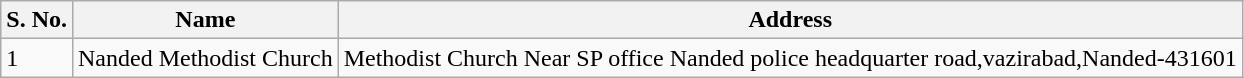<table class="wikitable">
<tr>
<th>S. No.</th>
<th>Name</th>
<th>Address</th>
</tr>
<tr>
<td>1</td>
<td>Nanded Methodist Church</td>
<td>Methodist Church Near SP office Nanded police headquarter road,vazirabad,Nanded-431601</td>
</tr>
</table>
